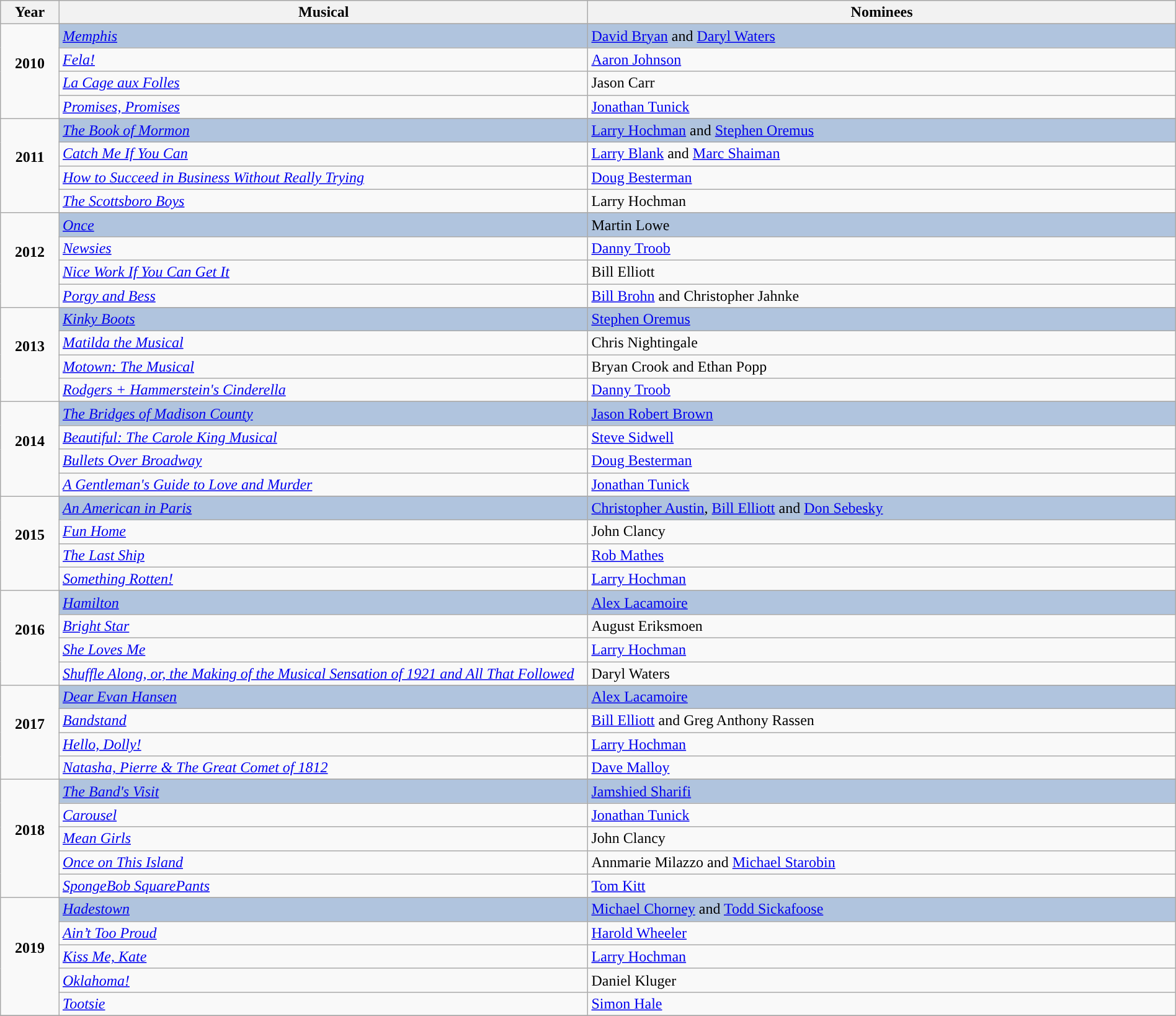<table class="wikitable" style="width:100%;">
<tr style="background:#bebebe;">
<th style="width:5%;">Year</th>
<th style="width:45%;">Musical</th>
<th style="width:60%;">Nominees</th>
</tr>
<tr>
<td rowspan="5" align="center"><strong>2010</strong><br><br></td>
</tr>
<tr style="background:#B0C4DE">
<td><em><a href='#'>Memphis</a></em></td>
<td><a href='#'>David Bryan</a> and <a href='#'>Daryl Waters</a></td>
</tr>
<tr>
<td><em><a href='#'>Fela!</a></em></td>
<td><a href='#'>Aaron Johnson</a></td>
</tr>
<tr>
<td><em><a href='#'>La Cage aux Folles</a></em></td>
<td>Jason Carr</td>
</tr>
<tr>
<td><em><a href='#'>Promises, Promises</a></em></td>
<td><a href='#'>Jonathan Tunick</a></td>
</tr>
<tr>
<td rowspan="5" align="center"><strong>2011</strong><br><br></td>
</tr>
<tr style="background:#B0C4DE">
<td><em><a href='#'>The Book of Mormon</a></em></td>
<td><a href='#'>Larry Hochman</a> and <a href='#'>Stephen Oremus</a></td>
</tr>
<tr>
<td><em><a href='#'>Catch Me If You Can</a></em></td>
<td><a href='#'>Larry Blank</a> and <a href='#'>Marc Shaiman</a></td>
</tr>
<tr>
<td><em><a href='#'>How to Succeed in Business Without Really Trying</a></em></td>
<td><a href='#'>Doug Besterman</a></td>
</tr>
<tr>
<td><em><a href='#'>The Scottsboro Boys</a></em></td>
<td>Larry Hochman</td>
</tr>
<tr>
<td rowspan="5" align="center"><strong>2012</strong><br><br></td>
</tr>
<tr style="background:#B0C4DE">
<td><em><a href='#'>Once</a></em></td>
<td>Martin Lowe</td>
</tr>
<tr>
<td><em><a href='#'>Newsies</a></em></td>
<td><a href='#'>Danny Troob</a></td>
</tr>
<tr>
<td><em><a href='#'>Nice Work If You Can Get It</a></em></td>
<td>Bill Elliott</td>
</tr>
<tr>
<td><em><a href='#'>Porgy and Bess</a></em></td>
<td><a href='#'>Bill Brohn</a> and Christopher Jahnke</td>
</tr>
<tr>
<td rowspan="5" align="center"><strong>2013</strong><br><br></td>
</tr>
<tr style="background:#B0C4DE">
<td><em><a href='#'>Kinky Boots</a></em></td>
<td><a href='#'>Stephen Oremus</a></td>
</tr>
<tr>
<td><em><a href='#'>Matilda the Musical</a></em></td>
<td>Chris Nightingale</td>
</tr>
<tr>
<td><em><a href='#'>Motown: The Musical</a></em></td>
<td>Bryan Crook and Ethan Popp</td>
</tr>
<tr>
<td><em><a href='#'>Rodgers + Hammerstein's Cinderella</a></em></td>
<td><a href='#'>Danny Troob</a></td>
</tr>
<tr>
<td rowspan="5" align="center"><strong>2014</strong><br><br></td>
</tr>
<tr style="background:#B0C4DE">
<td><em><a href='#'>The Bridges of Madison County</a></em></td>
<td><a href='#'>Jason Robert Brown</a></td>
</tr>
<tr>
<td><em><a href='#'>Beautiful: The Carole King Musical</a></em></td>
<td><a href='#'>Steve Sidwell</a></td>
</tr>
<tr>
<td><em><a href='#'>Bullets Over Broadway</a></em></td>
<td><a href='#'>Doug Besterman</a></td>
</tr>
<tr>
<td><em><a href='#'>A Gentleman's Guide to Love and Murder</a></em></td>
<td><a href='#'>Jonathan Tunick</a></td>
</tr>
<tr>
<td rowspan="5" align="center"><strong>2015</strong><br><br></td>
</tr>
<tr style="background:#B0C4DE">
<td><em><a href='#'>An American in Paris</a></em></td>
<td><a href='#'>Christopher Austin</a>, <a href='#'>Bill Elliott</a> and <a href='#'>Don Sebesky</a></td>
</tr>
<tr>
<td><em><a href='#'>Fun Home</a></em></td>
<td>John Clancy</td>
</tr>
<tr>
<td><em><a href='#'>The Last Ship</a></em></td>
<td><a href='#'>Rob Mathes</a></td>
</tr>
<tr>
<td><em><a href='#'>Something Rotten!</a></em></td>
<td><a href='#'>Larry Hochman</a></td>
</tr>
<tr>
<td rowspan="5" align="center"><strong>2016</strong><br><br></td>
</tr>
<tr style="background:#B0C4DE">
<td><em><a href='#'>Hamilton</a></em></td>
<td><a href='#'>Alex Lacamoire</a></td>
</tr>
<tr>
<td><em><a href='#'>Bright Star</a></em></td>
<td>August Eriksmoen</td>
</tr>
<tr>
<td><em><a href='#'>She Loves Me</a></em></td>
<td><a href='#'>Larry Hochman</a></td>
</tr>
<tr>
<td><em><a href='#'>Shuffle Along, or, the Making of the Musical Sensation of 1921 and All That Followed</a></em></td>
<td>Daryl Waters</td>
</tr>
<tr>
<td rowspan="5" align="center"><strong>2017</strong><br><br></td>
</tr>
<tr style="background:#B0C4DE">
<td><em><a href='#'>Dear Evan Hansen</a></em></td>
<td><a href='#'>Alex Lacamoire</a></td>
</tr>
<tr>
<td><em><a href='#'>Bandstand</a></em></td>
<td><a href='#'>Bill Elliott</a> and Greg Anthony Rassen</td>
</tr>
<tr>
<td><em><a href='#'>Hello, Dolly!</a></em></td>
<td><a href='#'>Larry Hochman</a></td>
</tr>
<tr>
<td><em><a href='#'>Natasha, Pierre & The Great Comet of 1812</a></em></td>
<td><a href='#'>Dave Malloy</a></td>
</tr>
<tr>
<td rowspan="6" align="center"><strong>2018</strong><br><br></td>
</tr>
<tr style="background:#B0C4DE">
<td><em><a href='#'>The Band's Visit</a></em></td>
<td><a href='#'>Jamshied Sharifi</a></td>
</tr>
<tr>
<td><em><a href='#'>Carousel</a></em></td>
<td><a href='#'>Jonathan Tunick</a></td>
</tr>
<tr>
<td><em><a href='#'>Mean Girls</a></em></td>
<td>John Clancy</td>
</tr>
<tr>
<td><em><a href='#'>Once on This Island</a></em></td>
<td>Annmarie Milazzo and <a href='#'>Michael Starobin</a></td>
</tr>
<tr>
<td><em><a href='#'>SpongeBob SquarePants</a></em></td>
<td><a href='#'>Tom Kitt</a></td>
</tr>
<tr>
<td rowspan="6" align="center"><strong>2019</strong><br><br></td>
</tr>
<tr style="background:#B0C4DE">
<td><em><a href='#'>Hadestown</a></em></td>
<td><a href='#'>Michael Chorney</a> and <a href='#'>Todd Sickafoose</a></td>
</tr>
<tr>
<td><em><a href='#'>Ain’t Too Proud</a></em></td>
<td><a href='#'>Harold Wheeler</a></td>
</tr>
<tr>
<td><em><a href='#'>Kiss Me, Kate</a></em></td>
<td><a href='#'>Larry Hochman</a></td>
</tr>
<tr>
<td><em><a href='#'>Oklahoma!</a></em></td>
<td>Daniel Kluger</td>
</tr>
<tr>
<td><em><a href='#'>Tootsie</a></em></td>
<td><a href='#'>Simon Hale</a></td>
</tr>
<tr>
</tr>
</table>
